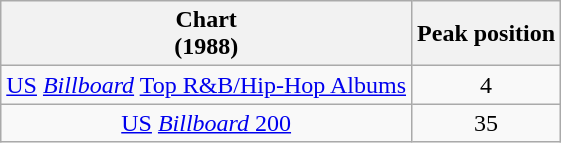<table class="wikitable sortable" style="text-align:center">
<tr>
<th>Chart<br>(1988)</th>
<th>Peak position</th>
</tr>
<tr>
<td><a href='#'>US</a> <em><a href='#'>Billboard</a></em> <a href='#'>Top R&B/Hip-Hop Albums</a></td>
<td>4</td>
</tr>
<tr>
<td><a href='#'>US</a> <a href='#'><em>Billboard</em> 200</a></td>
<td>35</td>
</tr>
</table>
